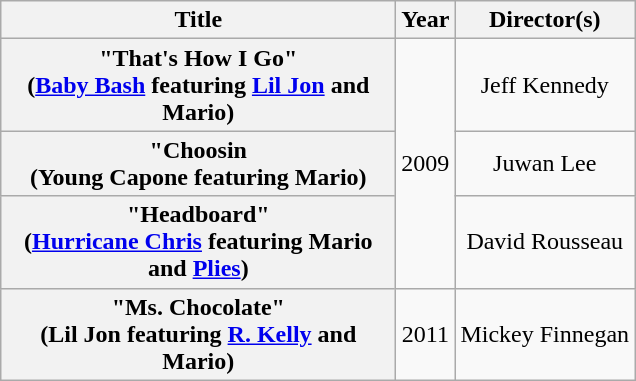<table class="wikitable plainrowheaders" style="text-align:center;">
<tr>
<th scope="col" style="width:16em;">Title</th>
<th scope="col">Year</th>
<th scope="col">Director(s)</th>
</tr>
<tr>
<th scope="row">"That's How I Go"<br><span>(<a href='#'>Baby Bash</a> featuring <a href='#'>Lil Jon</a> and Mario)</span></th>
<td rowspan="3">2009</td>
<td>Jeff Kennedy</td>
</tr>
<tr>
<th scope="row">"Choosin<br><span>(Young Capone featuring Mario)</span></th>
<td>Juwan Lee</td>
</tr>
<tr>
<th scope="row">"Headboard"<br><span>(<a href='#'>Hurricane Chris</a> featuring Mario and <a href='#'>Plies</a>)</span></th>
<td>David Rousseau</td>
</tr>
<tr>
<th scope="row">"Ms. Chocolate"<br><span>(Lil Jon featuring <a href='#'>R. Kelly</a> and Mario)</span></th>
<td>2011</td>
<td>Mickey Finnegan</td>
</tr>
</table>
